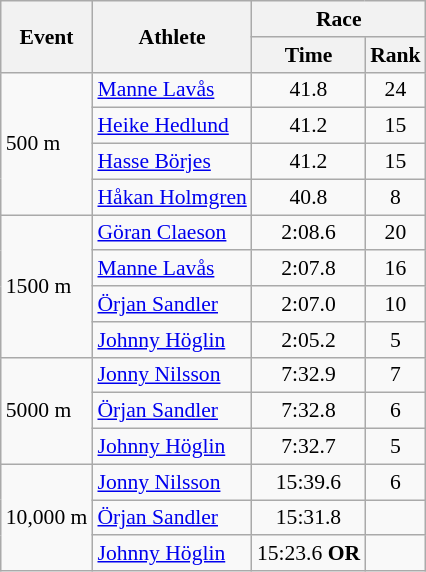<table class="wikitable" border="1" style="font-size:90%">
<tr>
<th rowspan=2>Event</th>
<th rowspan=2>Athlete</th>
<th colspan=2>Race</th>
</tr>
<tr>
<th>Time</th>
<th>Rank</th>
</tr>
<tr>
<td rowspan=4>500 m</td>
<td><a href='#'>Manne Lavås</a></td>
<td align=center>41.8</td>
<td align=center>24</td>
</tr>
<tr>
<td><a href='#'>Heike Hedlund</a></td>
<td align=center>41.2</td>
<td align=center>15</td>
</tr>
<tr>
<td><a href='#'>Hasse Börjes</a></td>
<td align=center>41.2</td>
<td align=center>15</td>
</tr>
<tr>
<td><a href='#'>Håkan Holmgren</a></td>
<td align=center>40.8</td>
<td align=center>8</td>
</tr>
<tr>
<td rowspan=4>1500 m</td>
<td><a href='#'>Göran Claeson</a></td>
<td align=center>2:08.6</td>
<td align=center>20</td>
</tr>
<tr>
<td><a href='#'>Manne Lavås</a></td>
<td align=center>2:07.8</td>
<td align=center>16</td>
</tr>
<tr>
<td><a href='#'>Örjan Sandler</a></td>
<td align=center>2:07.0</td>
<td align=center>10</td>
</tr>
<tr>
<td><a href='#'>Johnny Höglin</a></td>
<td align=center>2:05.2</td>
<td align=center>5</td>
</tr>
<tr>
<td rowspan=3>5000 m</td>
<td><a href='#'>Jonny Nilsson</a></td>
<td align=center>7:32.9</td>
<td align=center>7</td>
</tr>
<tr>
<td><a href='#'>Örjan Sandler</a></td>
<td align=center>7:32.8</td>
<td align=center>6</td>
</tr>
<tr>
<td><a href='#'>Johnny Höglin</a></td>
<td align=center>7:32.7</td>
<td align=center>5</td>
</tr>
<tr>
<td rowspan=3>10,000 m</td>
<td><a href='#'>Jonny Nilsson</a></td>
<td align=center>15:39.6</td>
<td align=center>6</td>
</tr>
<tr>
<td><a href='#'>Örjan Sandler</a></td>
<td align=center>15:31.8</td>
<td align=center></td>
</tr>
<tr>
<td><a href='#'>Johnny Höglin</a></td>
<td align=center>15:23.6 <strong>OR</strong></td>
<td align=center></td>
</tr>
</table>
